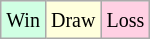<table class="wikitable">
<tr>
<td style="background-color: #d0ffe3;"><small>Win</small></td>
<td style="background-color: #ffffdd;"><small>Draw</small></td>
<td style="background-color: #ffd0e3;"><small>Loss</small></td>
</tr>
</table>
